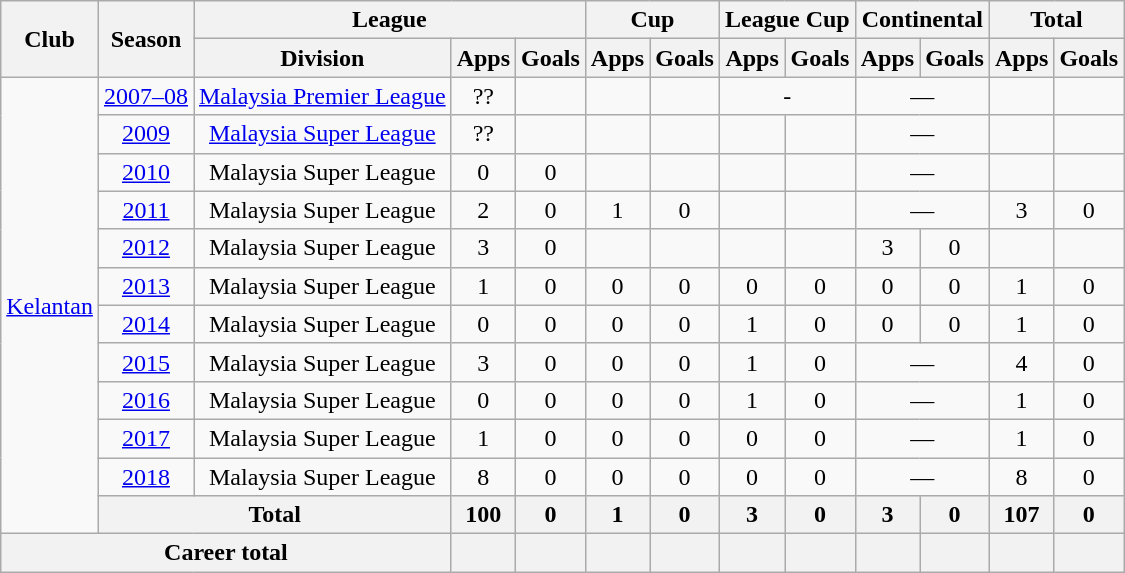<table class="wikitable" style="text-align:center">
<tr>
<th rowspan="2">Club</th>
<th rowspan="2">Season</th>
<th colspan="3">League</th>
<th colspan="2">Cup</th>
<th colspan="2">League Cup</th>
<th colspan="2">Continental</th>
<th colspan="2">Total</th>
</tr>
<tr>
<th>Division</th>
<th>Apps</th>
<th>Goals</th>
<th>Apps</th>
<th>Goals</th>
<th>Apps</th>
<th>Goals</th>
<th>Apps</th>
<th>Goals</th>
<th>Apps</th>
<th>Goals</th>
</tr>
<tr>
<td rowspan=12><a href='#'>Kelantan</a></td>
<td><a href='#'>2007–08</a></td>
<td><a href='#'>Malaysia Premier League</a></td>
<td>??</td>
<td></td>
<td></td>
<td></td>
<td colspan="2">-</td>
<td colspan="2">—</td>
<td></td>
<td></td>
</tr>
<tr>
<td><a href='#'>2009</a></td>
<td><a href='#'>Malaysia Super League</a></td>
<td>??</td>
<td></td>
<td></td>
<td></td>
<td></td>
<td></td>
<td colspan="2">—</td>
<td></td>
<td></td>
</tr>
<tr>
<td><a href='#'>2010</a></td>
<td>Malaysia Super League</td>
<td>0</td>
<td>0</td>
<td></td>
<td></td>
<td></td>
<td></td>
<td colspan="2">—</td>
<td></td>
<td></td>
</tr>
<tr>
<td><a href='#'>2011</a></td>
<td>Malaysia Super League</td>
<td>2</td>
<td>0</td>
<td>1</td>
<td>0</td>
<td></td>
<td></td>
<td colspan="2">—</td>
<td>3</td>
<td>0</td>
</tr>
<tr>
<td><a href='#'>2012</a></td>
<td>Malaysia Super League</td>
<td>3</td>
<td>0</td>
<td></td>
<td></td>
<td></td>
<td></td>
<td>3</td>
<td>0</td>
<td></td>
<td></td>
</tr>
<tr>
<td><a href='#'>2013</a></td>
<td>Malaysia Super League</td>
<td>1</td>
<td>0</td>
<td>0</td>
<td>0</td>
<td>0</td>
<td>0</td>
<td>0</td>
<td>0</td>
<td>1</td>
<td>0</td>
</tr>
<tr>
<td><a href='#'>2014</a></td>
<td>Malaysia Super League</td>
<td>0</td>
<td>0</td>
<td>0</td>
<td>0</td>
<td>1</td>
<td>0</td>
<td>0</td>
<td>0</td>
<td>1</td>
<td>0</td>
</tr>
<tr>
<td><a href='#'>2015</a></td>
<td>Malaysia Super League</td>
<td>3</td>
<td>0</td>
<td>0</td>
<td>0</td>
<td>1</td>
<td>0</td>
<td colspan="2">—</td>
<td>4</td>
<td>0</td>
</tr>
<tr>
<td><a href='#'>2016</a></td>
<td>Malaysia Super League</td>
<td>0</td>
<td>0</td>
<td>0</td>
<td>0</td>
<td>1</td>
<td>0</td>
<td colspan="2">—</td>
<td>1</td>
<td>0</td>
</tr>
<tr>
<td><a href='#'>2017</a></td>
<td>Malaysia Super League</td>
<td>1</td>
<td>0</td>
<td>0</td>
<td>0</td>
<td>0</td>
<td>0</td>
<td colspan="2">—</td>
<td>1</td>
<td>0</td>
</tr>
<tr>
<td><a href='#'>2018</a></td>
<td>Malaysia Super League</td>
<td>8</td>
<td>0</td>
<td>0</td>
<td>0</td>
<td>0</td>
<td>0</td>
<td colspan="2">—</td>
<td>8</td>
<td>0</td>
</tr>
<tr>
<th colspan=2>Total</th>
<th>100</th>
<th>0</th>
<th>1</th>
<th>0</th>
<th>3</th>
<th>0</th>
<th>3</th>
<th>0</th>
<th>107</th>
<th>0</th>
</tr>
<tr>
<th colspan=3>Career total</th>
<th></th>
<th></th>
<th></th>
<th></th>
<th></th>
<th></th>
<th></th>
<th></th>
<th></th>
<th></th>
</tr>
</table>
